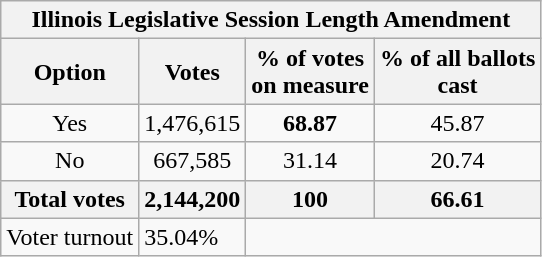<table class="wikitable">
<tr>
<th colspan=4 text align=center>Illinois Legislative Session Length Amendment</th>
</tr>
<tr>
<th>Option</th>
<th>Votes</th>
<th>% of votes<br>on measure</th>
<th>% of all ballots<br>cast</th>
</tr>
<tr>
<td text align=center>Yes</td>
<td text align=center>1,476,615</td>
<td text align=center><strong>68.87</strong></td>
<td text align=center>45.87</td>
</tr>
<tr>
<td text align=center>No</td>
<td text align=center>667,585</td>
<td text align=center>31.14</td>
<td text align=center>20.74</td>
</tr>
<tr>
<th text align=center>Total votes</th>
<th text align=center><strong>2,144,200</strong></th>
<th text align=center><strong>100</strong></th>
<th text align=center><strong>66.61</strong></th>
</tr>
<tr>
<td>Voter turnout</td>
<td>35.04%</td>
</tr>
</table>
